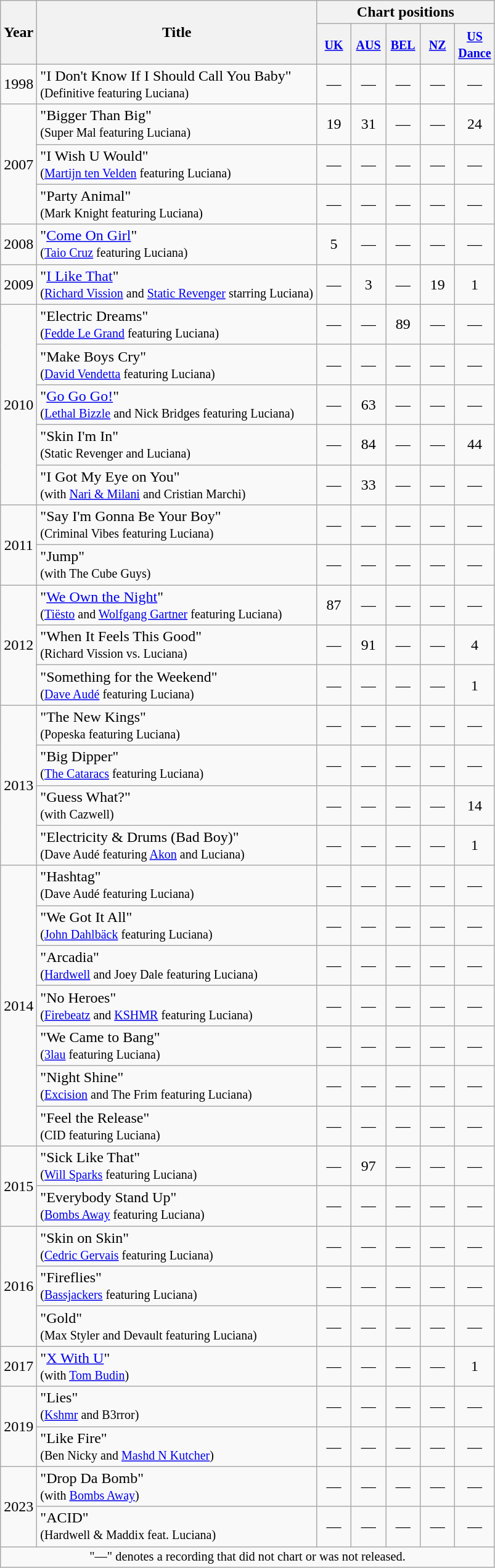<table class="wikitable plainrowheaders">
<tr>
<th rowspan="2">Year</th>
<th rowspan="2">Title</th>
<th colspan="5">Chart positions</th>
</tr>
<tr>
<th style="width:30px;"><small><a href='#'>UK</a></small> <br></th>
<th style="width:30px;"><small><a href='#'>AUS</a></small> <br></th>
<th style="width:30px;"><small><a href='#'>BEL</a></small> <br></th>
<th style="width:30px;"><small><a href='#'>NZ</a></small> <br></th>
<th style="width:30px;"><small><a href='#'>US<br>Dance</a></small></th>
</tr>
<tr>
<td style="text-align:center;">1998</td>
<td>"I Don't Know If I Should Call You Baby" <br><small>(Definitive featuring Luciana)</small></td>
<td style="text-align:center;">—</td>
<td style="text-align:center;">—</td>
<td style="text-align:center;">—</td>
<td style="text-align:center;">—</td>
<td style="text-align:center;">—</td>
</tr>
<tr>
<td style="text-align:center;" rowspan="3">2007</td>
<td>"Bigger Than Big" <br><small>(Super Mal featuring Luciana)</small></td>
<td style="text-align:center;">19</td>
<td style="text-align:center;">31</td>
<td style="text-align:center;">—</td>
<td style="text-align:center;">—</td>
<td style="text-align:center;">24</td>
</tr>
<tr>
<td>"I Wish U Would" <br><small>(<a href='#'>Martijn ten Velden</a> featuring Luciana)</small></td>
<td style="text-align:center;">—</td>
<td style="text-align:center;">—</td>
<td style="text-align:center;">—</td>
<td style="text-align:center;">—</td>
<td style="text-align:center;">—</td>
</tr>
<tr>
<td>"Party Animal" <br><small>(Mark Knight featuring Luciana)</small></td>
<td style="text-align:center;">—</td>
<td style="text-align:center;">—</td>
<td style="text-align:center;">—</td>
<td style="text-align:center;">—</td>
<td style="text-align:center;">—</td>
</tr>
<tr>
<td style="text-align:center;">2008</td>
<td>"<a href='#'>Come On Girl</a>" <br><small>(<a href='#'>Taio Cruz</a> featuring Luciana)</small></td>
<td style="text-align:center;">5</td>
<td style="text-align:center;">—</td>
<td style="text-align:center;">—</td>
<td style="text-align:center;">—</td>
<td style="text-align:center;">—</td>
</tr>
<tr>
<td style="text-align:center;">2009</td>
<td>"<a href='#'>I Like That</a>" <br><small>(<a href='#'>Richard Vission</a> and <a href='#'>Static Revenger</a> starring Luciana)</small></td>
<td style="text-align:center;">—</td>
<td style="text-align:center;">3</td>
<td style="text-align:center;">—</td>
<td style="text-align:center;">19</td>
<td style="text-align:center;">1</td>
</tr>
<tr>
<td style="text-align:center;" rowspan="5">2010</td>
<td>"Electric Dreams" <br><small>(<a href='#'>Fedde Le Grand</a> featuring Luciana)</small></td>
<td style="text-align:center;">—</td>
<td style="text-align:center;">—</td>
<td style="text-align:center;">89</td>
<td style="text-align:center;">—</td>
<td style="text-align:center;">—</td>
</tr>
<tr>
<td>"Make Boys Cry" <br><small>(<a href='#'>David Vendetta</a> featuring Luciana)</small></td>
<td style="text-align:center;">—</td>
<td style="text-align:center;">—</td>
<td style="text-align:center;">—</td>
<td style="text-align:center;">—</td>
<td style="text-align:center;">—</td>
</tr>
<tr>
<td>"<a href='#'>Go Go Go!</a>" <br><small>(<a href='#'>Lethal Bizzle</a> and Nick Bridges featuring Luciana)</small></td>
<td style="text-align:center;">—</td>
<td style="text-align:center;">63</td>
<td style="text-align:center;">—</td>
<td style="text-align:center;">—</td>
<td style="text-align:center;">—</td>
</tr>
<tr>
<td>"Skin I'm In" <br><small>(Static Revenger and Luciana)</small></td>
<td style="text-align:center;">—</td>
<td style="text-align:center;">84</td>
<td style="text-align:center;">—</td>
<td style="text-align:center;">—</td>
<td style="text-align:center;">44</td>
</tr>
<tr>
<td>"I Got My Eye on You" <br><small>(with <a href='#'>Nari & Milani</a> and Cristian Marchi)</small></td>
<td style="text-align:center;">—</td>
<td style="text-align:center;">33</td>
<td style="text-align:center;">—</td>
<td style="text-align:center;">—</td>
<td style="text-align:center;">—</td>
</tr>
<tr>
<td style="text-align:center;" rowspan="2">2011</td>
<td>"Say I'm Gonna Be Your Boy" <br><small>(Criminal Vibes featuring Luciana)</small></td>
<td style="text-align:center;">—</td>
<td style="text-align:center;">—</td>
<td style="text-align:center;">—</td>
<td style="text-align:center;">—</td>
<td style="text-align:center;">—</td>
</tr>
<tr>
<td>"Jump" <br><small>(with The Cube Guys)</small></td>
<td style="text-align:center;">—</td>
<td style="text-align:center;">—</td>
<td style="text-align:center;">—</td>
<td style="text-align:center;">—</td>
<td style="text-align:center;">—</td>
</tr>
<tr>
<td style="text-align:center;" rowspan="3">2012</td>
<td>"<a href='#'>We Own the Night</a>" <br><small>(<a href='#'>Tiësto</a> and <a href='#'>Wolfgang Gartner</a> featuring Luciana)</small></td>
<td style="text-align:center;">87</td>
<td style="text-align:center;">—</td>
<td style="text-align:center;">—</td>
<td style="text-align:center;">—</td>
<td style="text-align:center;">—</td>
</tr>
<tr>
<td>"When It Feels This Good" <br><small>(Richard Vission vs. Luciana)</small></td>
<td style="text-align:center;">—</td>
<td style="text-align:center;">91</td>
<td style="text-align:center;">—</td>
<td style="text-align:center;">—</td>
<td style="text-align:center;">4</td>
</tr>
<tr>
<td>"Something for the Weekend" <br><small>(<a href='#'>Dave Audé</a> featuring Luciana)</small></td>
<td style="text-align:center;">—</td>
<td style="text-align:center;">—</td>
<td style="text-align:center;">—</td>
<td style="text-align:center;">—</td>
<td style="text-align:center;">1</td>
</tr>
<tr>
<td style="text-align:center;" rowspan="4">2013</td>
<td>"The New Kings" <br><small>(Popeska featuring Luciana)</small></td>
<td style="text-align:center;">—</td>
<td style="text-align:center;">—</td>
<td style="text-align:center;">—</td>
<td style="text-align:center;">—</td>
<td style="text-align:center;">—</td>
</tr>
<tr>
<td>"Big Dipper" <br><small>(<a href='#'>The Cataracs</a> featuring Luciana)</small></td>
<td style="text-align:center;">—</td>
<td style="text-align:center;">—</td>
<td style="text-align:center;">—</td>
<td style="text-align:center;">—</td>
<td style="text-align:center;">—</td>
</tr>
<tr>
<td>"Guess What?" <br><small>(with Cazwell)</small></td>
<td style="text-align:center;">—</td>
<td style="text-align:center;">—</td>
<td style="text-align:center;">—</td>
<td style="text-align:center;">—</td>
<td style="text-align:center;">14</td>
</tr>
<tr>
<td>"Electricity & Drums (Bad Boy)" <br><small>(Dave Audé featuring <a href='#'>Akon</a> and Luciana)</small></td>
<td style="text-align:center;">—</td>
<td style="text-align:center;">—</td>
<td style="text-align:center;">—</td>
<td style="text-align:center;">—</td>
<td style="text-align:center;">1</td>
</tr>
<tr>
<td style="text-align:center;" rowspan="7">2014</td>
<td>"Hashtag" <br><small>(Dave Audé featuring Luciana)</small></td>
<td style="text-align:center;">—</td>
<td style="text-align:center;">—</td>
<td style="text-align:center;">—</td>
<td style="text-align:center;">—</td>
<td style="text-align:center;">—</td>
</tr>
<tr>
<td>"We Got It All" <br><small>(<a href='#'>John Dahlbäck</a> featuring Luciana)</small></td>
<td style="text-align:center;">—</td>
<td style="text-align:center;">—</td>
<td style="text-align:center;">—</td>
<td style="text-align:center;">—</td>
<td style="text-align:center;">—</td>
</tr>
<tr>
<td>"Arcadia" <br><small>(<a href='#'>Hardwell</a> and Joey Dale featuring Luciana)</small></td>
<td style="text-align:center;">—</td>
<td style="text-align:center;">—</td>
<td style="text-align:center;">—</td>
<td style="text-align:center;">—</td>
<td style="text-align:center;">—</td>
</tr>
<tr>
<td>"No Heroes" <br><small>(<a href='#'>Firebeatz</a> and <a href='#'>KSHMR</a> featuring Luciana)</small></td>
<td style="text-align:center;">—</td>
<td style="text-align:center;">—</td>
<td style="text-align:center;">—</td>
<td style="text-align:center;">—</td>
<td style="text-align:center;">—</td>
</tr>
<tr>
<td>"We Came to Bang" <br><small>(<a href='#'>3lau</a> featuring Luciana)</small></td>
<td style="text-align:center;">—</td>
<td style="text-align:center;">—</td>
<td style="text-align:center;">—</td>
<td style="text-align:center;">—</td>
<td style="text-align:center;">—</td>
</tr>
<tr>
<td>"Night Shine" <br><small> (<a href='#'>Excision</a> and The Frim featuring Luciana)</small></td>
<td style="text-align:center;">—</td>
<td style="text-align:center;">—</td>
<td style="text-align:center;">—</td>
<td style="text-align:center;">—</td>
<td style="text-align:center;">—</td>
</tr>
<tr>
<td>"Feel the Release" <br><small> (CID featuring Luciana)</small></td>
<td style="text-align:center;">—</td>
<td style="text-align:center;">—</td>
<td style="text-align:center;">—</td>
<td style="text-align:center;">—</td>
<td style="text-align:center;">—</td>
</tr>
<tr>
<td style="text-align:center;" rowspan="2">2015</td>
<td>"Sick Like That" <br><small>(<a href='#'>Will Sparks</a> featuring Luciana)</small></td>
<td style="text-align:center;">—</td>
<td style="text-align:center;">97</td>
<td style="text-align:center;">—</td>
<td style="text-align:center;">—</td>
<td style="text-align:center;">—</td>
</tr>
<tr>
<td>"Everybody Stand Up" <br><small>(<a href='#'>Bombs Away</a> featuring Luciana)</small></td>
<td style="text-align:center;">—</td>
<td style="text-align:center;">—</td>
<td style="text-align:center;">—</td>
<td style="text-align:center;">—</td>
<td style="text-align:center;">—</td>
</tr>
<tr>
<td style="text-align:center;" rowspan="3">2016</td>
<td>"Skin on Skin" <br><small>(<a href='#'>Cedric Gervais</a> featuring Luciana)</small></td>
<td style="text-align:center;">—</td>
<td style="text-align:center;">—</td>
<td style="text-align:center;">—</td>
<td style="text-align:center;">—</td>
<td style="text-align:center;">—</td>
</tr>
<tr>
<td>"Fireflies" <br><small>(<a href='#'>Bassjackers</a> featuring Luciana)</small></td>
<td style="text-align:center;">—</td>
<td style="text-align:center;">—</td>
<td style="text-align:center;">—</td>
<td style="text-align:center;">—</td>
<td style="text-align:center;">—</td>
</tr>
<tr>
<td>"Gold" <br><small>(Max Styler and Devault featuring Luciana)</small></td>
<td style="text-align:center;">—</td>
<td style="text-align:center;">—</td>
<td style="text-align:center;">—</td>
<td style="text-align:center;">—</td>
<td style="text-align:center;">—</td>
</tr>
<tr>
<td style="text-align:center;">2017</td>
<td>"<a href='#'>X With U</a>" <br><small>(with <a href='#'>Tom Budin</a>)</small></td>
<td style="text-align:center;">—</td>
<td style="text-align:center;">—</td>
<td style="text-align:center;">—</td>
<td style="text-align:center;">—</td>
<td style="text-align:center;">1<br></td>
</tr>
<tr>
<td style="text-align:center;" rowspan="2">2019</td>
<td>"Lies" <br><small>(<a href='#'>Kshmr</a> and B3rror)</small></td>
<td style="text-align:center;">—</td>
<td style="text-align:center;">—</td>
<td style="text-align:center;">—</td>
<td style="text-align:center;">—</td>
<td style="text-align:center;">—</td>
</tr>
<tr>
<td>"Like Fire" <br><small>(Ben Nicky and <a href='#'>Mashd N Kutcher</a>)</small></td>
<td style="text-align:center;">—</td>
<td style="text-align:center;">—</td>
<td style="text-align:center;">—</td>
<td style="text-align:center;">—</td>
<td style="text-align:center;">—</td>
</tr>
<tr>
<td style="text-align:center;" rowspan="2">2023</td>
<td>"Drop Da Bomb" <br> <small>(with <a href='#'>Bombs Away</a>)</small></td>
<td style="text-align:center;">—</td>
<td style="text-align:center;">—</td>
<td style="text-align:center;">—</td>
<td style="text-align:center;">—</td>
<td style="text-align:center;">—</td>
</tr>
<tr>
<td>"ACID" <br> <small>(Hardwell & Maddix feat. Luciana)</small></td>
<td style="text-align:center;">—</td>
<td style="text-align:center;">—</td>
<td style="text-align:center;">—</td>
<td style="text-align:center;">—</td>
<td style="text-align:center;">—</td>
</tr>
<tr>
<td colspan="7" style="font-size:85%;text-align:center">"—" denotes a recording that did not chart or was not released.</td>
</tr>
</table>
